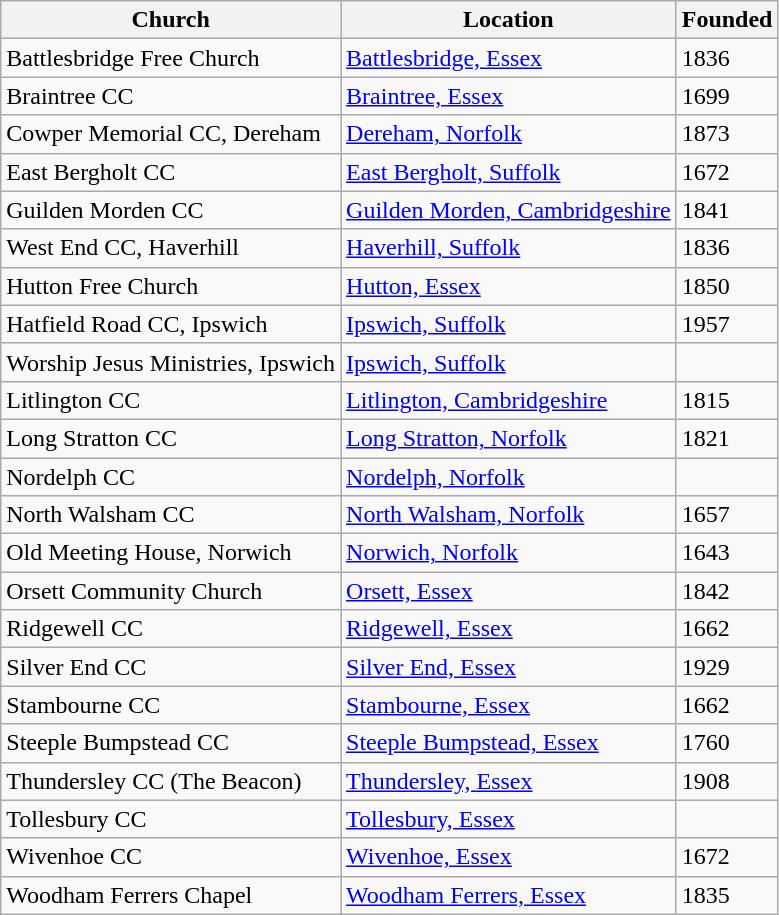<table class="wikitable">
<tr>
<th>Church</th>
<th>Location</th>
<th>Founded</th>
</tr>
<tr>
<td>Battlesbridge Free Church</td>
<td><a href='#'>Battlesbridge, Essex</a></td>
<td>1836</td>
</tr>
<tr>
<td>Braintree CC</td>
<td><a href='#'>Braintree, Essex</a></td>
<td>1699</td>
</tr>
<tr>
<td>Cowper Memorial CC, Dereham</td>
<td><a href='#'>Dereham, Norfolk</a></td>
<td>1873</td>
</tr>
<tr>
<td>East Bergholt CC</td>
<td><a href='#'>East Bergholt, Suffolk</a></td>
<td>1672</td>
</tr>
<tr>
<td>Guilden Morden CC</td>
<td><a href='#'>Guilden Morden, Cambridgeshire</a></td>
<td>1841</td>
</tr>
<tr>
<td>West End CC, Haverhill</td>
<td><a href='#'>Haverhill, Suffolk</a></td>
<td>1836</td>
</tr>
<tr>
<td>Hutton Free Church</td>
<td><a href='#'>Hutton, Essex</a></td>
<td>1850</td>
</tr>
<tr>
<td>Hatfield Road CC, Ipswich</td>
<td><a href='#'>Ipswich, Suffolk</a></td>
<td>1957</td>
</tr>
<tr>
<td>Worship Jesus Ministries, Ipswich</td>
<td><a href='#'>Ipswich, Suffolk</a></td>
<td></td>
</tr>
<tr>
<td>Litlington CC</td>
<td><a href='#'>Litlington, Cambridgeshire</a></td>
<td>1815</td>
</tr>
<tr>
<td>Long Stratton CC</td>
<td><a href='#'>Long Stratton, Norfolk</a></td>
<td>1821</td>
</tr>
<tr>
<td>Nordelph CC</td>
<td><a href='#'>Nordelph, Norfolk</a></td>
<td></td>
</tr>
<tr>
<td>North Walsham CC</td>
<td><a href='#'>North Walsham, Norfolk</a></td>
<td>1657</td>
</tr>
<tr>
<td>Old Meeting House, Norwich</td>
<td><a href='#'>Norwich, Norfolk</a></td>
<td>1643</td>
</tr>
<tr>
<td>Orsett Community Church</td>
<td><a href='#'>Orsett, Essex</a></td>
<td>1842</td>
</tr>
<tr>
<td>Ridgewell CC</td>
<td><a href='#'>Ridgewell, Essex</a></td>
<td>1662</td>
</tr>
<tr>
<td>Silver End CC</td>
<td><a href='#'>Silver End, Essex</a></td>
<td>1929</td>
</tr>
<tr>
<td>Stambourne CC</td>
<td><a href='#'>Stambourne, Essex</a></td>
<td>1662</td>
</tr>
<tr>
<td>Steeple Bumpstead CC</td>
<td><a href='#'>Steeple Bumpstead, Essex</a></td>
<td>1760</td>
</tr>
<tr>
<td>Thundersley CC (The Beacon)</td>
<td><a href='#'>Thundersley, Essex</a></td>
<td>1908</td>
</tr>
<tr>
<td>Tollesbury CC</td>
<td><a href='#'>Tollesbury, Essex</a></td>
<td></td>
</tr>
<tr>
<td>Wivenhoe CC</td>
<td><a href='#'>Wivenhoe, Essex</a></td>
<td>1672</td>
</tr>
<tr>
<td>Woodham Ferrers Chapel</td>
<td><a href='#'>Woodham Ferrers, Essex</a></td>
<td>1835</td>
</tr>
</table>
